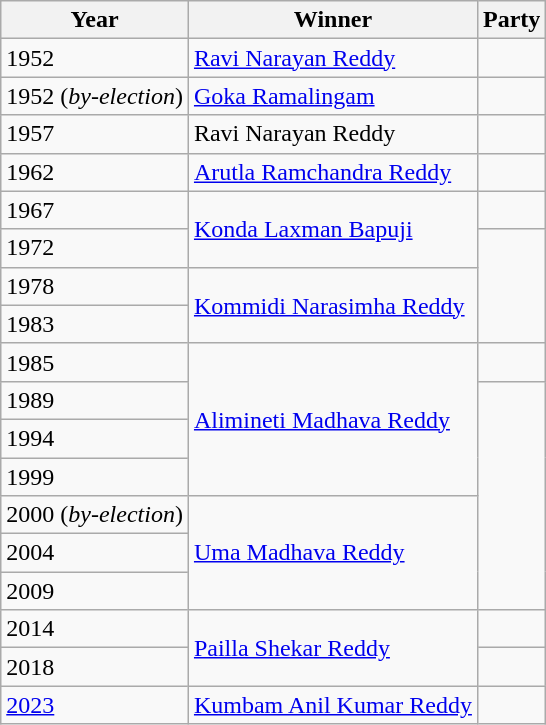<table class="wikitable sortable">
<tr>
<th>Year</th>
<th>Winner</th>
<th colspan=2>Party</th>
</tr>
<tr>
<td>1952</td>
<td><a href='#'>Ravi Narayan Reddy</a></td>
<td></td>
</tr>
<tr>
<td>1952 (<em>by-election</em>)</td>
<td><a href='#'>Goka Ramalingam</a></td>
<td></td>
</tr>
<tr>
<td>1957</td>
<td>Ravi Narayan Reddy</td>
<td></td>
</tr>
<tr>
<td>1962</td>
<td><a href='#'>Arutla Ramchandra Reddy</a></td>
<td></td>
</tr>
<tr>
<td>1967</td>
<td rowspan=2><a href='#'>Konda Laxman Bapuji</a></td>
<td></td>
</tr>
<tr>
<td>1972</td>
</tr>
<tr>
<td>1978</td>
<td rowspan=2><a href='#'>Kommidi Narasimha Reddy</a></td>
</tr>
<tr>
<td>1983</td>
</tr>
<tr>
<td>1985</td>
<td rowspan=4><a href='#'>Alimineti Madhava Reddy</a></td>
<td></td>
</tr>
<tr>
<td>1989</td>
</tr>
<tr>
<td>1994</td>
</tr>
<tr>
<td>1999</td>
</tr>
<tr>
<td>2000 (<em>by-election</em>)</td>
<td rowspan=3><a href='#'>Uma Madhava Reddy</a></td>
</tr>
<tr>
<td>2004</td>
</tr>
<tr>
<td>2009</td>
</tr>
<tr>
<td>2014</td>
<td rowspan=2><a href='#'>Pailla Shekar Reddy</a></td>
<td></td>
</tr>
<tr>
<td>2018</td>
</tr>
<tr>
<td><a href='#'>2023</a></td>
<td><a href='#'>Kumbam Anil Kumar Reddy</a></td>
<td></td>
</tr>
</table>
